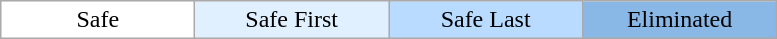<table class="wikitable" style="text-align:center;">
<tr>
<td bgcolor="FFFFFF" width="15%">Safe</td>
<td bgcolor="E0F0FF" width="15%">Safe First</td>
<td bgcolor="B8DBFF" width="15%">Safe Last</td>
<td bgcolor="8AB8E6" width="15%">Eliminated</td>
</tr>
</table>
